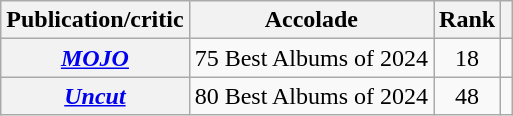<table class="wikitable sortable plainrowheaders">
<tr>
<th scope="col">Publication/critic</th>
<th scope="col">Accolade</th>
<th scope="col">Rank</th>
<th scope="col" class="unsortable"></th>
</tr>
<tr>
<th scope="row"><em><a href='#'>MOJO</a></em></th>
<td>75 Best Albums of 2024</td>
<td style="text-align: center;">18</td>
<td style="text-align: center;"></td>
</tr>
<tr>
<th scope="row"><em><a href='#'>Uncut</a></em></th>
<td>80 Best Albums of 2024</td>
<td style="text-align: center;">48</td>
<td style="text-align: center;"></td>
</tr>
</table>
